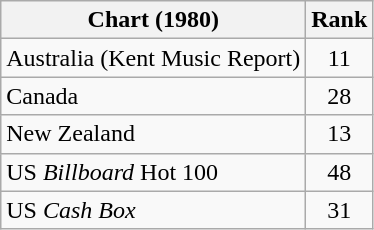<table class="wikitable sortable">
<tr>
<th align="left">Chart (1980)</th>
<th style="text-align:center;">Rank</th>
</tr>
<tr>
<td>Australia (Kent Music Report)</td>
<td style="text-align:center;">11</td>
</tr>
<tr>
<td>Canada</td>
<td style="text-align:center;">28</td>
</tr>
<tr>
<td>New Zealand</td>
<td style="text-align:center;">13</td>
</tr>
<tr>
<td>US <em>Billboard</em> Hot 100</td>
<td style="text-align:center;">48</td>
</tr>
<tr>
<td>US <em>Cash Box</em></td>
<td style="text-align:center;">31</td>
</tr>
</table>
